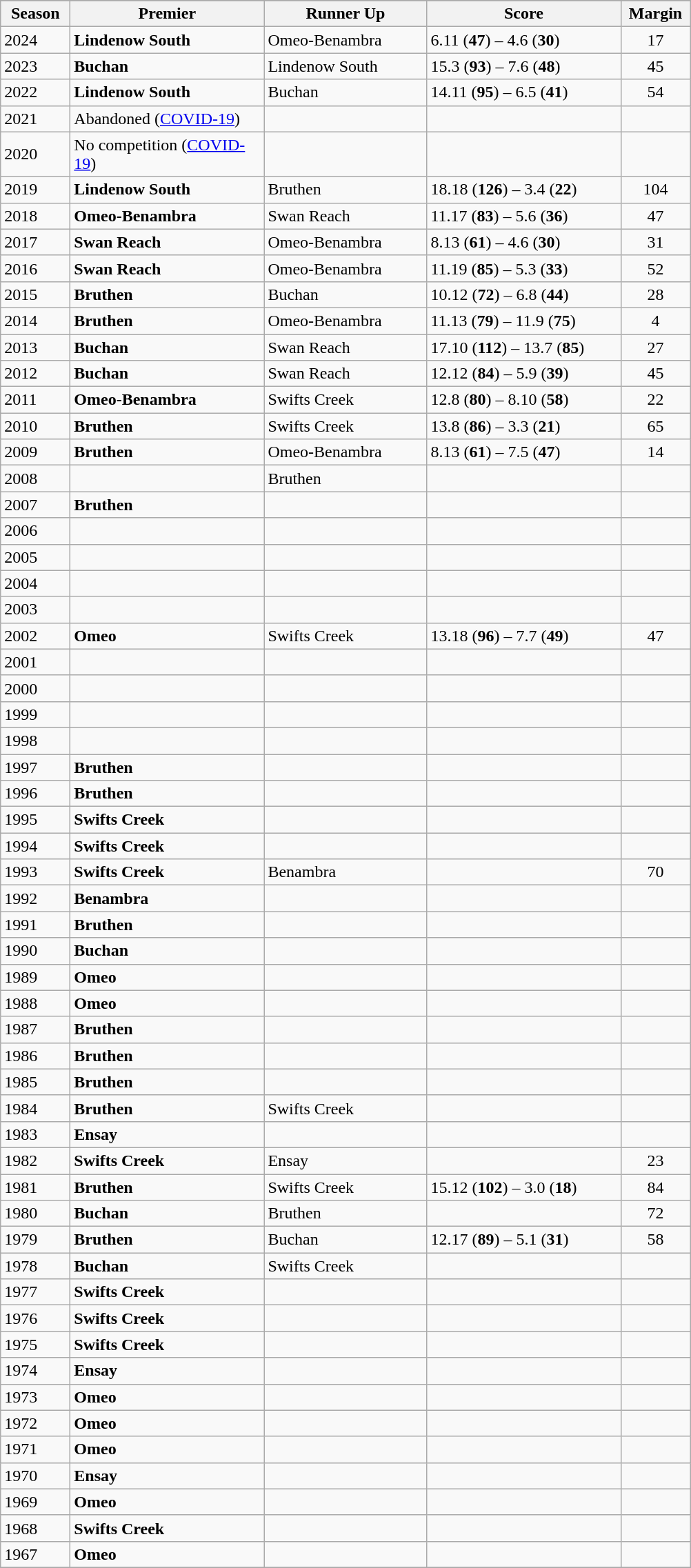<table class="wikitable sortable">
<tr bgcolor=#efefef>
</tr>
<tr>
<th scope="col" width="60">Season</th>
<th scope="col" width="180">Premier</th>
<th scope="col" width="150">Runner Up</th>
<th scope="col" width="180">Score</th>
<th scope="col" width="60">Margin</th>
</tr>
<tr>
<td>2024</td>
<td><strong>Lindenow South</strong></td>
<td>Omeo-Benambra</td>
<td>6.11 (<strong>47</strong>) – 4.6 (<strong>30</strong>)</td>
<td style="text-align:center;">17</td>
</tr>
<tr>
<td>2023</td>
<td><strong>Buchan</strong></td>
<td>Lindenow South</td>
<td>15.3 (<strong>93</strong>) – 7.6 (<strong>48</strong>)</td>
<td style="text-align:center;">45</td>
</tr>
<tr>
<td>2022</td>
<td><strong>Lindenow South</strong></td>
<td>Buchan</td>
<td>14.11 (<strong>95</strong>) – 6.5 (<strong>41</strong>)</td>
<td style="text-align:center;">54</td>
</tr>
<tr>
<td>2021</td>
<td>Abandoned (<a href='#'>COVID-19</a>)</td>
<td></td>
<td></td>
<td></td>
</tr>
<tr>
<td>2020</td>
<td>No competition (<a href='#'>COVID-19</a>)</td>
<td></td>
<td></td>
<td></td>
</tr>
<tr>
<td>2019</td>
<td><strong>Lindenow South</strong></td>
<td>Bruthen</td>
<td>18.18 (<strong>126</strong>) – 3.4 (<strong>22</strong>)</td>
<td style="text-align:center;">104</td>
</tr>
<tr>
<td>2018</td>
<td><strong>Omeo-Benambra</strong></td>
<td>Swan Reach</td>
<td>11.17 (<strong>83</strong>) – 5.6 (<strong>36</strong>)</td>
<td style="text-align:center;">47</td>
</tr>
<tr>
<td>2017</td>
<td><strong>Swan Reach</strong></td>
<td>Omeo-Benambra</td>
<td>8.13 (<strong>61</strong>) – 4.6 (<strong>30</strong>)</td>
<td style="text-align:center;">31</td>
</tr>
<tr>
<td>2016</td>
<td><strong>Swan Reach</strong></td>
<td>Omeo-Benambra</td>
<td>11.19 (<strong>85</strong>) – 5.3 (<strong>33</strong>)</td>
<td style="text-align:center;">52</td>
</tr>
<tr>
<td>2015</td>
<td><strong>Bruthen</strong></td>
<td>Buchan</td>
<td>10.12 (<strong>72</strong>) – 6.8 (<strong>44</strong>)</td>
<td style="text-align:center;">28</td>
</tr>
<tr>
<td>2014</td>
<td><strong>Bruthen</strong></td>
<td>Omeo-Benambra</td>
<td>11.13 (<strong>79</strong>) – 11.9 (<strong>75</strong>)</td>
<td style="text-align:center;">4</td>
</tr>
<tr>
<td>2013</td>
<td><strong>Buchan</strong></td>
<td>Swan Reach</td>
<td>17.10 (<strong>112</strong>) – 13.7 (<strong>85</strong>)</td>
<td style="text-align:center;">27</td>
</tr>
<tr>
<td>2012</td>
<td><strong>Buchan</strong></td>
<td>Swan Reach</td>
<td>12.12 (<strong>84</strong>) – 5.9 (<strong>39</strong>)</td>
<td style="text-align:center;">45</td>
</tr>
<tr>
<td>2011</td>
<td><strong>Omeo-Benambra</strong></td>
<td>Swifts Creek</td>
<td>12.8 (<strong>80</strong>) – 8.10 (<strong>58</strong>)</td>
<td style="text-align:center;">22</td>
</tr>
<tr>
<td>2010</td>
<td><strong>Bruthen</strong></td>
<td>Swifts Creek</td>
<td>13.8 (<strong>86</strong>) – 3.3 (<strong>21</strong>)</td>
<td style="text-align:center;">65</td>
</tr>
<tr>
<td>2009</td>
<td><strong>Bruthen</strong></td>
<td>Omeo-Benambra</td>
<td>8.13 (<strong>61</strong>) – 7.5 (<strong>47</strong>)</td>
<td style="text-align:center;">14</td>
</tr>
<tr>
<td>2008</td>
<td></td>
<td>Bruthen</td>
<td></td>
<td></td>
</tr>
<tr>
<td>2007</td>
<td><strong>Bruthen</strong></td>
<td></td>
<td></td>
<td></td>
</tr>
<tr>
<td>2006</td>
<td></td>
<td></td>
<td></td>
<td></td>
</tr>
<tr>
<td>2005</td>
<td></td>
<td></td>
<td></td>
<td></td>
</tr>
<tr>
<td>2004</td>
<td></td>
<td></td>
<td></td>
<td></td>
</tr>
<tr>
<td>2003</td>
<td></td>
<td></td>
<td></td>
<td></td>
</tr>
<tr>
<td>2002</td>
<td><strong>Omeo</strong></td>
<td>Swifts Creek</td>
<td>13.18 (<strong>96</strong>) – 7.7 (<strong>49</strong>)</td>
<td style="text-align:center;">47</td>
</tr>
<tr>
<td>2001</td>
<td></td>
<td></td>
<td></td>
<td></td>
</tr>
<tr>
<td>2000</td>
<td></td>
<td></td>
<td></td>
<td></td>
</tr>
<tr>
<td>1999</td>
<td></td>
<td></td>
<td></td>
<td></td>
</tr>
<tr>
<td>1998</td>
<td></td>
<td></td>
<td></td>
<td></td>
</tr>
<tr>
<td>1997</td>
<td><strong>Bruthen</strong></td>
<td></td>
<td></td>
<td></td>
</tr>
<tr>
<td>1996</td>
<td><strong>Bruthen</strong></td>
<td></td>
<td></td>
<td></td>
</tr>
<tr>
<td>1995</td>
<td><strong>Swifts Creek</strong></td>
<td></td>
<td></td>
<td></td>
</tr>
<tr>
<td>1994</td>
<td><strong>Swifts Creek</strong></td>
<td></td>
<td></td>
<td></td>
</tr>
<tr>
<td>1993</td>
<td><strong>Swifts Creek</strong></td>
<td>Benambra</td>
<td></td>
<td style="text-align:center;">70</td>
</tr>
<tr>
<td>1992</td>
<td><strong>Benambra</strong></td>
<td></td>
<td></td>
<td></td>
</tr>
<tr>
<td>1991</td>
<td><strong>Bruthen</strong></td>
<td></td>
<td></td>
<td></td>
</tr>
<tr>
<td>1990</td>
<td><strong>Buchan</strong></td>
<td></td>
<td></td>
<td></td>
</tr>
<tr>
<td>1989</td>
<td><strong>Omeo</strong></td>
<td></td>
<td></td>
<td></td>
</tr>
<tr>
<td>1988</td>
<td><strong>Omeo</strong></td>
<td></td>
<td></td>
<td></td>
</tr>
<tr>
<td>1987</td>
<td><strong>Bruthen</strong></td>
<td></td>
<td></td>
<td></td>
</tr>
<tr>
<td>1986</td>
<td><strong>Bruthen</strong></td>
<td></td>
<td></td>
<td></td>
</tr>
<tr>
<td>1985</td>
<td><strong>Bruthen</strong></td>
<td></td>
<td></td>
<td></td>
</tr>
<tr>
<td>1984</td>
<td><strong>Bruthen</strong></td>
<td>Swifts Creek</td>
<td></td>
<td></td>
</tr>
<tr>
<td>1983</td>
<td><strong>Ensay</strong></td>
<td></td>
<td></td>
<td></td>
</tr>
<tr>
<td>1982</td>
<td><strong>Swifts Creek</strong></td>
<td>Ensay</td>
<td></td>
<td style="text-align:center;">23</td>
</tr>
<tr>
<td>1981</td>
<td><strong>Bruthen</strong></td>
<td>Swifts Creek</td>
<td>15.12 (<strong>102</strong>) – 3.0 (<strong>18</strong>)</td>
<td style="text-align:center;">84</td>
</tr>
<tr>
<td>1980</td>
<td><strong>Buchan</strong></td>
<td>Bruthen</td>
<td></td>
<td style="text-align:center;">72</td>
</tr>
<tr>
<td>1979</td>
<td><strong>Bruthen</strong></td>
<td>Buchan</td>
<td>12.17 (<strong>89</strong>) – 5.1 (<strong>31</strong>)</td>
<td style="text-align:center;">58</td>
</tr>
<tr>
<td>1978</td>
<td><strong>Buchan</strong></td>
<td>Swifts Creek</td>
<td></td>
<td></td>
</tr>
<tr>
<td>1977</td>
<td><strong>Swifts Creek</strong></td>
<td></td>
<td></td>
<td></td>
</tr>
<tr>
<td>1976</td>
<td><strong>Swifts Creek</strong></td>
<td></td>
<td></td>
<td></td>
</tr>
<tr>
<td>1975</td>
<td><strong>Swifts Creek</strong></td>
<td></td>
<td></td>
<td></td>
</tr>
<tr>
<td>1974</td>
<td><strong>Ensay</strong></td>
<td></td>
<td></td>
<td></td>
</tr>
<tr>
<td>1973</td>
<td><strong>Omeo</strong></td>
<td></td>
<td></td>
<td></td>
</tr>
<tr>
<td>1972</td>
<td><strong>Omeo</strong></td>
<td></td>
<td></td>
<td></td>
</tr>
<tr>
<td>1971</td>
<td><strong>Omeo</strong></td>
<td></td>
<td></td>
<td></td>
</tr>
<tr>
<td>1970</td>
<td><strong>Ensay</strong></td>
<td></td>
<td></td>
<td></td>
</tr>
<tr>
<td>1969</td>
<td><strong>Omeo</strong></td>
<td></td>
<td></td>
<td></td>
</tr>
<tr>
<td>1968</td>
<td><strong>Swifts Creek</strong></td>
<td></td>
<td></td>
<td></td>
</tr>
<tr>
<td>1967</td>
<td><strong>Omeo</strong></td>
<td></td>
<td></td>
<td></td>
</tr>
<tr>
</tr>
</table>
